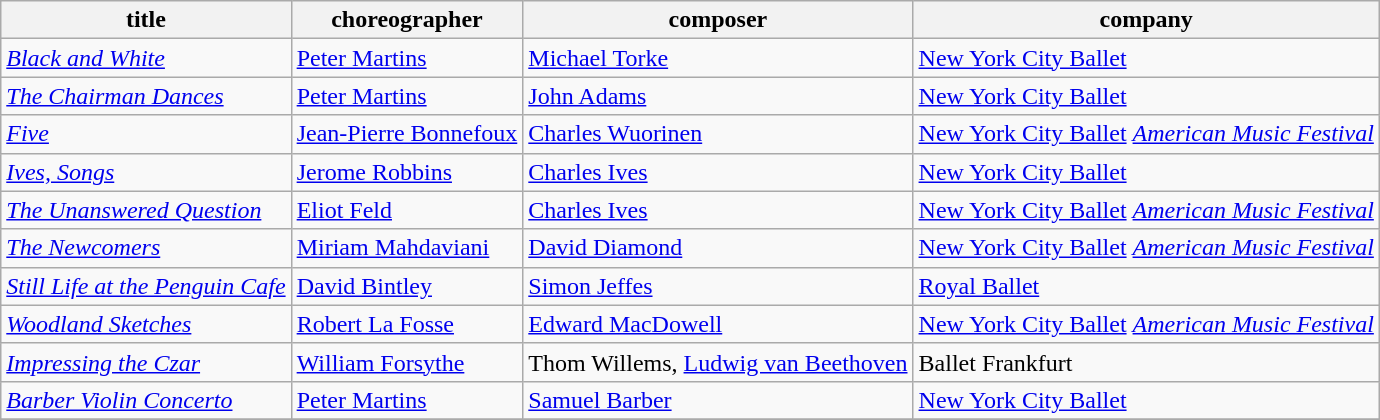<table class="wikitable">
<tr>
<th>title</th>
<th>choreographer</th>
<th>composer</th>
<th>company</th>
</tr>
<tr>
<td><em><a href='#'>Black and White</a></em></td>
<td><a href='#'>Peter Martins</a></td>
<td><a href='#'>Michael Torke</a></td>
<td><a href='#'>New York City Ballet</a></td>
</tr>
<tr>
<td><em><a href='#'>The Chairman Dances</a></em></td>
<td><a href='#'>Peter Martins</a></td>
<td><a href='#'>John Adams</a></td>
<td><a href='#'>New York City Ballet</a></td>
</tr>
<tr>
<td><em><a href='#'>Five</a></em></td>
<td><a href='#'>Jean-Pierre Bonnefoux</a></td>
<td><a href='#'>Charles Wuorinen</a></td>
<td><a href='#'>New York City Ballet</a> <em><a href='#'>American Music Festival</a></em></td>
</tr>
<tr>
<td><em><a href='#'>Ives, Songs</a></em></td>
<td><a href='#'>Jerome Robbins</a></td>
<td><a href='#'>Charles Ives</a></td>
<td><a href='#'>New York City Ballet</a></td>
</tr>
<tr>
<td><em><a href='#'>The Unanswered Question</a></em></td>
<td><a href='#'>Eliot Feld</a></td>
<td><a href='#'>Charles Ives</a></td>
<td><a href='#'>New York City Ballet</a> <em><a href='#'>American Music Festival</a></em></td>
</tr>
<tr>
<td><em><a href='#'>The Newcomers</a></em></td>
<td><a href='#'>Miriam Mahdaviani</a></td>
<td><a href='#'>David Diamond</a></td>
<td><a href='#'>New York City Ballet</a> <em><a href='#'>American Music Festival</a></em></td>
</tr>
<tr>
<td><em><a href='#'>Still Life at the Penguin Cafe</a></em></td>
<td><a href='#'>David Bintley</a></td>
<td><a href='#'>Simon Jeffes</a></td>
<td><a href='#'>Royal Ballet</a></td>
</tr>
<tr>
<td><em><a href='#'>Woodland Sketches</a></em></td>
<td><a href='#'>Robert La Fosse</a></td>
<td><a href='#'>Edward MacDowell</a></td>
<td><a href='#'>New York City Ballet</a> <em><a href='#'>American Music Festival</a></em></td>
</tr>
<tr>
<td><em><a href='#'>Impressing the Czar</a></em></td>
<td><a href='#'>William Forsythe</a></td>
<td>Thom Willems, <a href='#'>Ludwig van Beethoven</a></td>
<td>Ballet Frankfurt</td>
</tr>
<tr>
<td><em><a href='#'>Barber Violin Concerto</a></em></td>
<td><a href='#'>Peter Martins</a></td>
<td><a href='#'>Samuel Barber</a></td>
<td><a href='#'>New York City Ballet</a></td>
</tr>
<tr>
</tr>
</table>
